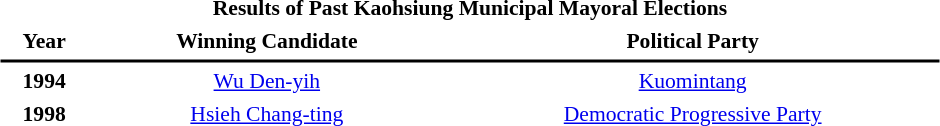<table style="margin-right: 1em; width: 50%; font-size: 90%; text-align:center;" cellspacing="3">
<tr>
<td colspan="3" align="center"><strong>Results of Past Kaohsiung Municipal Mayoral Elections</strong></td>
</tr>
<tr>
<td><strong>Year</strong></td>
<td><strong> Winning Candidate</strong></td>
<td><strong>Political Party</strong></td>
</tr>
<tr>
<th colspan="6" bgcolor="#000000"></th>
</tr>
<tr>
<td><strong>1994</strong></td>
<td><a href='#'>Wu Den-yih</a></td>
<td> <a href='#'>Kuomintang</a></td>
</tr>
<tr>
<td><strong>1998</strong></td>
<td><a href='#'>Hsieh Chang-ting</a></td>
<td><a href='#'>Democratic Progressive Party</a></td>
</tr>
</table>
